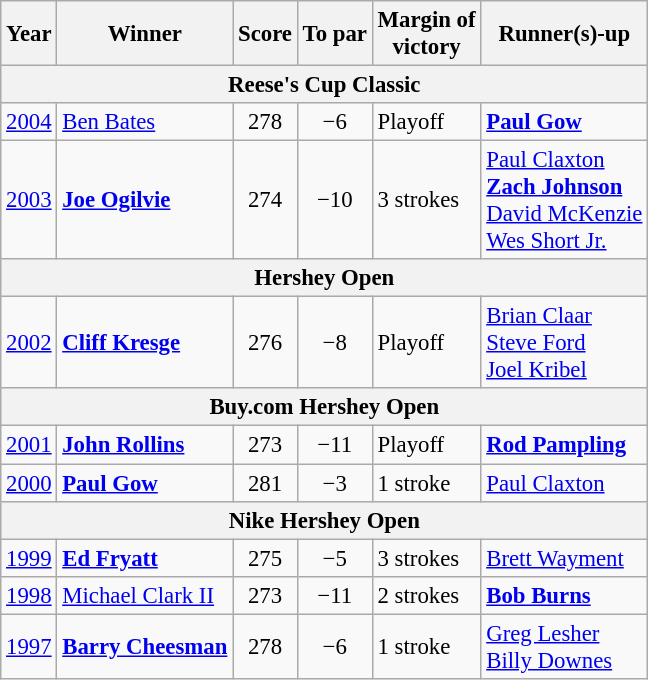<table class=wikitable style=font-size:95%>
<tr>
<th>Year</th>
<th>Winner</th>
<th>Score</th>
<th>To par</th>
<th>Margin of<br>victory</th>
<th>Runner(s)-up</th>
</tr>
<tr>
<th colspan=7>Reese's Cup Classic</th>
</tr>
<tr>
<td><a href='#'>2004</a></td>
<td> <a href='#'>Ben Bates</a></td>
<td align=center>278</td>
<td align=center>−6</td>
<td>Playoff</td>
<td> <strong><a href='#'>Paul Gow</a></strong></td>
</tr>
<tr>
<td><a href='#'>2003</a></td>
<td> <strong><a href='#'>Joe Ogilvie</a></strong></td>
<td align=center>274</td>
<td align=center>−10</td>
<td>3 strokes</td>
<td> <a href='#'>Paul Claxton</a><br> <strong><a href='#'>Zach Johnson</a></strong><br> <a href='#'>David McKenzie</a><br> <a href='#'>Wes Short Jr.</a></td>
</tr>
<tr>
<th colspan=7>Hershey Open</th>
</tr>
<tr>
<td><a href='#'>2002</a></td>
<td> <strong><a href='#'>Cliff Kresge</a></strong></td>
<td align=center>276</td>
<td align=center>−8</td>
<td>Playoff</td>
<td> <a href='#'>Brian Claar</a><br> <a href='#'>Steve Ford</a><br> <a href='#'>Joel Kribel</a></td>
</tr>
<tr>
<th colspan=7>Buy.com Hershey Open</th>
</tr>
<tr>
<td><a href='#'>2001</a></td>
<td> <strong><a href='#'>John Rollins</a></strong></td>
<td align=center>273</td>
<td align=center>−11</td>
<td>Playoff</td>
<td> <strong><a href='#'>Rod Pampling</a></strong></td>
</tr>
<tr>
<td><a href='#'>2000</a></td>
<td> <strong><a href='#'>Paul Gow</a></strong></td>
<td align=center>281</td>
<td align=center>−3</td>
<td>1 stroke</td>
<td> <a href='#'>Paul Claxton</a></td>
</tr>
<tr>
<th colspan=7>Nike Hershey Open</th>
</tr>
<tr>
<td><a href='#'>1999</a></td>
<td> <strong><a href='#'>Ed Fryatt</a></strong></td>
<td align=center>275</td>
<td align=center>−5</td>
<td>3 strokes</td>
<td> <a href='#'>Brett Wayment</a></td>
</tr>
<tr>
<td><a href='#'>1998</a></td>
<td> <a href='#'>Michael Clark II</a></td>
<td align=center>273</td>
<td align=center>−11</td>
<td>2 strokes</td>
<td> <strong><a href='#'>Bob Burns</a></strong></td>
</tr>
<tr>
<td><a href='#'>1997</a></td>
<td> <strong><a href='#'>Barry Cheesman</a></strong></td>
<td align=center>278</td>
<td align=center>−6</td>
<td>1 stroke</td>
<td> <a href='#'>Greg Lesher</a><br> <a href='#'>Billy Downes</a></td>
</tr>
</table>
